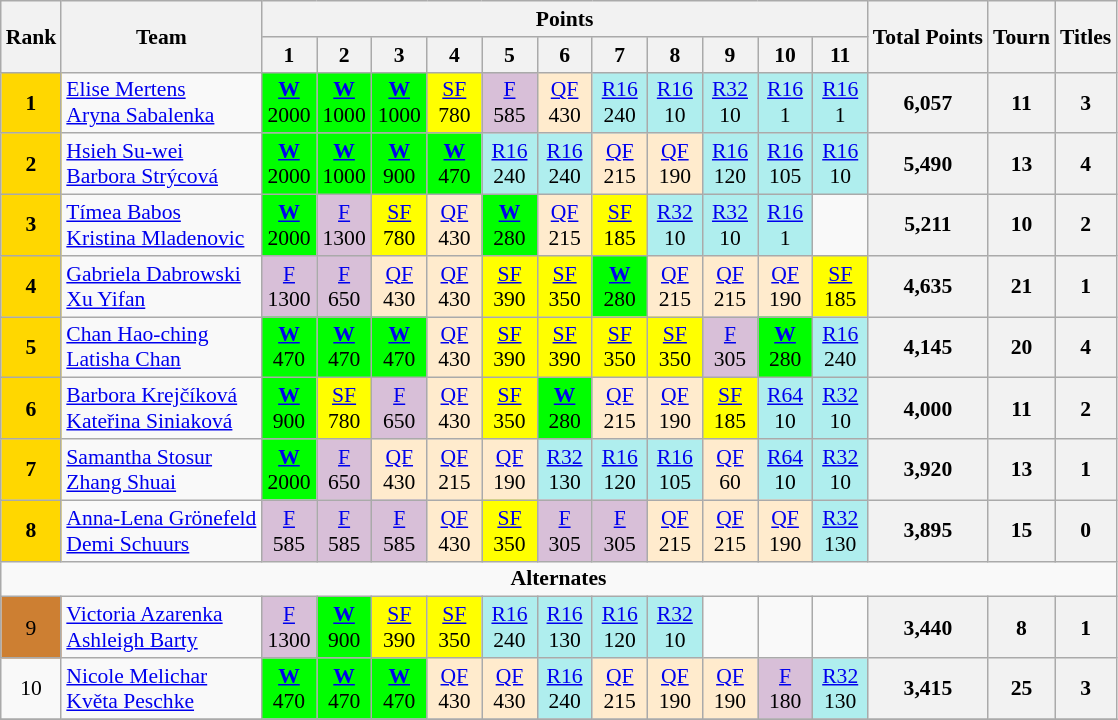<table class=wikitable style=font-size:90%;text-align:center>
<tr>
<th rowspan="2">Rank</th>
<th rowspan="2">Team</th>
<th colspan="11">Points</th>
<th rowspan=2>Total Points</th>
<th rowspan=2>Tourn</th>
<th rowspan=2>Titles</th>
</tr>
<tr>
<th width=30>1</th>
<th width=30>2</th>
<th width=30>3</th>
<th width=30>4</th>
<th width=30>5</th>
<th width=30>6</th>
<th width=30>7</th>
<th width=30>8</th>
<th width=30>9</th>
<th width=30>10</th>
<th width=30>11</th>
</tr>
<tr>
<td bgcolor=gold><strong>1</strong></td>
<td align="left"> <a href='#'>Elise Mertens</a> <br>  <a href='#'>Aryna Sabalenka</a></td>
<td bgcolor=lime><strong><a href='#'>W</a></strong><br>2000</td>
<td bgcolor=lime><strong><a href='#'>W</a></strong><br>1000</td>
<td bgcolor=lime><strong><a href='#'>W</a></strong><br>1000</td>
<td bgcolor=yellow><a href='#'>SF</a><br>780</td>
<td bgcolor=thistle><a href='#'>F</a><br>585</td>
<td bgcolor=ffebcd><a href='#'>QF</a><br>430</td>
<td bgcolor=afeeee><a href='#'>R16</a><br>240</td>
<td bgcolor=afeeee><a href='#'>R16</a><br>10</td>
<td bgcolor=afeeee><a href='#'>R32</a><br>10</td>
<td bgcolor=afeeee><a href='#'>R16</a><br>1</td>
<td bgcolor=afeeee><a href='#'>R16</a><br>1</td>
<th>6,057</th>
<th>11</th>
<th>3</th>
</tr>
<tr>
<td bgcolor=gold><strong>2</strong></td>
<td align="left"> <a href='#'>Hsieh Su-wei</a> <br>  <a href='#'>Barbora Strýcová</a></td>
<td bgcolor=lime><strong><a href='#'>W</a></strong><br>2000</td>
<td bgcolor=lime><strong><a href='#'>W</a></strong><br>1000</td>
<td bgcolor=lime><strong><a href='#'>W</a></strong><br>900</td>
<td bgcolor=lime><strong><a href='#'>W</a></strong><br>470</td>
<td bgcolor=afeeee><a href='#'>R16</a><br>240</td>
<td bgcolor=afeeee><a href='#'>R16</a><br>240</td>
<td bgcolor=ffebcd><a href='#'>QF</a><br>215</td>
<td bgcolor=ffebcd><a href='#'>QF</a><br>190</td>
<td bgcolor=afeeee><a href='#'>R16</a><br>120</td>
<td bgcolor=afeeee><a href='#'>R16</a><br>105</td>
<td bgcolor=afeeee><a href='#'>R16</a><br>10</td>
<th>5,490</th>
<th>13</th>
<th>4</th>
</tr>
<tr>
<td bgcolor=gold><strong>3</strong></td>
<td align="left"> <a href='#'>Tímea Babos</a> <br>  <a href='#'>Kristina Mladenovic</a></td>
<td bgcolor=lime><strong><a href='#'>W</a></strong><br>2000</td>
<td bgcolor=thistle><a href='#'>F</a><br>1300</td>
<td bgcolor=yellow><a href='#'>SF</a><br>780</td>
<td bgcolor=ffebcd><a href='#'>QF</a><br>430</td>
<td bgcolor=lime><strong><a href='#'>W</a></strong><br>280</td>
<td bgcolor=ffebcd><a href='#'>QF</a><br>215</td>
<td bgcolor=yellow><a href='#'>SF</a><br>185</td>
<td bgcolor=afeeee><a href='#'>R32</a><br>10</td>
<td bgcolor=afeeee><a href='#'>R32</a><br>10</td>
<td bgcolor=afeeee><a href='#'>R16</a><br>1</td>
<td></td>
<th>5,211</th>
<th>10</th>
<th>2</th>
</tr>
<tr>
<td bgcolor=gold><strong>4</strong></td>
<td align="left"> <a href='#'>Gabriela Dabrowski</a> <br>  <a href='#'>Xu Yifan</a></td>
<td bgcolor=thistle><a href='#'>F</a><br>1300</td>
<td bgcolor=thistle><a href='#'>F</a><br>650</td>
<td bgcolor=ffebcd><a href='#'>QF</a><br>430</td>
<td bgcolor=ffebcd><a href='#'>QF</a><br>430</td>
<td bgcolor=yellow><a href='#'>SF</a><br>390</td>
<td bgcolor=yellow><a href='#'>SF</a><br>350</td>
<td bgcolor=lime><strong><a href='#'>W</a></strong><br>280</td>
<td bgcolor=ffebcd><a href='#'>QF</a><br>215</td>
<td bgcolor=ffebcd><a href='#'>QF</a><br>215</td>
<td bgcolor=ffebcd><a href='#'>QF</a><br>190</td>
<td bgcolor=yellow><a href='#'>SF</a><br>185</td>
<th>4,635</th>
<th>21</th>
<th>1</th>
</tr>
<tr>
<td bgcolor=gold><strong>5</strong></td>
<td align="left"> <a href='#'>Chan Hao-ching</a> <br>  <a href='#'>Latisha Chan</a></td>
<td bgcolor=lime><strong><a href='#'>W</a></strong><br>470</td>
<td bgcolor=lime><strong><a href='#'>W</a></strong><br>470</td>
<td bgcolor=lime><strong><a href='#'>W</a></strong><br>470</td>
<td bgcolor=ffebcd><a href='#'>QF</a><br>430</td>
<td bgcolor=yellow><a href='#'>SF</a><br>390</td>
<td bgcolor=yellow><a href='#'>SF</a><br>390</td>
<td bgcolor=yellow><a href='#'>SF</a><br>350</td>
<td bgcolor=yellow><a href='#'>SF</a><br>350</td>
<td bgcolor=thistle><a href='#'>F</a><br>305</td>
<td bgcolor=lime><strong><a href='#'>W</a></strong><br>280</td>
<td bgcolor=afeeee><a href='#'>R16</a><br>240</td>
<th>4,145</th>
<th>20</th>
<th>4</th>
</tr>
<tr>
<td bgcolor=gold><strong>6</strong></td>
<td align="left"> <a href='#'>Barbora Krejčíková</a> <br>  <a href='#'>Kateřina Siniaková</a></td>
<td bgcolor=lime><strong><a href='#'>W</a></strong><br>900</td>
<td bgcolor=yellow><a href='#'>SF</a><br>780</td>
<td bgcolor=thistle><a href='#'>F</a><br>650</td>
<td bgcolor=ffebcd><a href='#'>QF</a><br>430</td>
<td bgcolor=yellow><a href='#'>SF</a><br>350</td>
<td bgcolor=lime><strong><a href='#'>W</a></strong><br>280</td>
<td bgcolor=ffebcd><a href='#'>QF</a><br>215</td>
<td bgcolor=ffebcd><a href='#'>QF</a><br>190</td>
<td bgcolor=yellow><a href='#'>SF</a><br>185</td>
<td bgcolor=afeeee><a href='#'>R64</a><br>10</td>
<td bgcolor=afeeee><a href='#'>R32</a><br>10</td>
<th>4,000</th>
<th>11</th>
<th>2</th>
</tr>
<tr>
<td bgcolor=gold><strong>7</strong></td>
<td align="left"> <a href='#'>Samantha Stosur</a> <br>  <a href='#'>Zhang Shuai</a></td>
<td bgcolor=lime><strong><a href='#'>W</a></strong><br>2000</td>
<td bgcolor=thistle><a href='#'>F</a><br>650</td>
<td bgcolor=ffebcd><a href='#'>QF</a><br>430</td>
<td bgcolor=ffebcd><a href='#'>QF</a><br>215</td>
<td bgcolor=ffebcd><a href='#'>QF</a><br>190</td>
<td bgcolor=afeeee><a href='#'>R32</a><br>130</td>
<td bgcolor=afeeee><a href='#'>R16</a><br>120</td>
<td bgcolor=afeeee><a href='#'>R16</a><br>105</td>
<td bgcolor=ffebcd><a href='#'>QF</a><br>60</td>
<td bgcolor=afeeee><a href='#'>R64</a><br>10</td>
<td bgcolor=afeeee><a href='#'>R32</a><br>10</td>
<th>3,920</th>
<th>13</th>
<th>1</th>
</tr>
<tr>
<td bgcolor=gold><strong>8</strong></td>
<td align="left"> <a href='#'>Anna-Lena Grönefeld</a> <br>  <a href='#'>Demi Schuurs</a></td>
<td bgcolor=thistle><a href='#'>F</a><br>585</td>
<td bgcolor=thistle><a href='#'>F</a><br>585</td>
<td bgcolor=thistle><a href='#'>F</a><br>585</td>
<td bgcolor=ffebcd><a href='#'>QF</a><br>430</td>
<td bgcolor=yellow><a href='#'>SF</a><br>350</td>
<td bgcolor=thistle><a href='#'>F</a><br>305</td>
<td bgcolor=thistle><a href='#'>F</a><br>305</td>
<td bgcolor=ffebcd><a href='#'>QF</a><br>215</td>
<td bgcolor=ffebcd><a href='#'>QF</a><br>215</td>
<td bgcolor=ffebcd><a href='#'>QF</a><br>190</td>
<td bgcolor=afeeee><a href='#'>R32</a><br>130</td>
<th>3,895</th>
<th>15</th>
<th>0</th>
</tr>
<tr>
<td colspan="16"><strong>Alternates</strong></td>
</tr>
<tr>
<td bgcolor=#cd7f32>9</td>
<td align="left"> <a href='#'>Victoria Azarenka</a> <br>  <a href='#'>Ashleigh Barty</a></td>
<td bgcolor=thistle><a href='#'>F</a><br>1300</td>
<td bgcolor=lime><strong><a href='#'>W</a></strong><br>900</td>
<td bgcolor=yellow><a href='#'>SF</a><br>390</td>
<td bgcolor=yellow><a href='#'>SF</a><br>350</td>
<td bgcolor=afeeee><a href='#'>R16</a><br>240</td>
<td bgcolor=afeeee><a href='#'>R16</a><br>130</td>
<td bgcolor=afeeee><a href='#'>R16</a><br>120</td>
<td bgcolor=afeeee><a href='#'>R32</a><br>10</td>
<td></td>
<td></td>
<td></td>
<th>3,440</th>
<th>8</th>
<th>1</th>
</tr>
<tr>
<td>10</td>
<td align="left"> <a href='#'>Nicole Melichar</a> <br>  <a href='#'>Květa Peschke</a></td>
<td bgcolor=lime><strong><a href='#'>W</a></strong><br>470</td>
<td bgcolor=lime><strong><a href='#'>W</a></strong><br>470</td>
<td bgcolor=lime><strong><a href='#'>W</a></strong><br>470</td>
<td bgcolor=ffebcd><a href='#'>QF</a><br>430</td>
<td bgcolor=ffebcd><a href='#'>QF</a><br>430</td>
<td bgcolor=afeeee><a href='#'>R16</a><br>240</td>
<td bgcolor=ffebcd><a href='#'>QF</a><br>215</td>
<td bgcolor=ffebcd><a href='#'>QF</a><br>190</td>
<td bgcolor=ffebcd><a href='#'>QF</a><br>190</td>
<td bgcolor=thistle><a href='#'>F</a><br>180</td>
<td bgcolor=afeeee><a href='#'>R32</a><br>130</td>
<th>3,415</th>
<th>25</th>
<th>3</th>
</tr>
<tr>
</tr>
</table>
